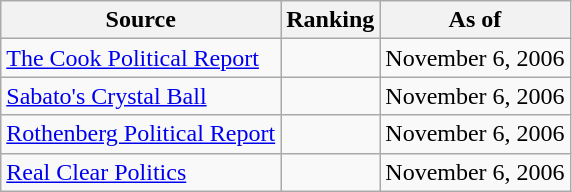<table class="wikitable" style="text-align:center">
<tr>
<th>Source</th>
<th>Ranking</th>
<th>As of</th>
</tr>
<tr>
<td align=left><a href='#'>The Cook Political Report</a></td>
<td></td>
<td>November 6, 2006</td>
</tr>
<tr>
<td align=left><a href='#'>Sabato's Crystal Ball</a></td>
<td></td>
<td>November 6, 2006</td>
</tr>
<tr>
<td align=left><a href='#'>Rothenberg Political Report</a></td>
<td></td>
<td>November 6, 2006</td>
</tr>
<tr>
<td align=left><a href='#'>Real Clear Politics</a></td>
<td></td>
<td>November 6, 2006</td>
</tr>
</table>
